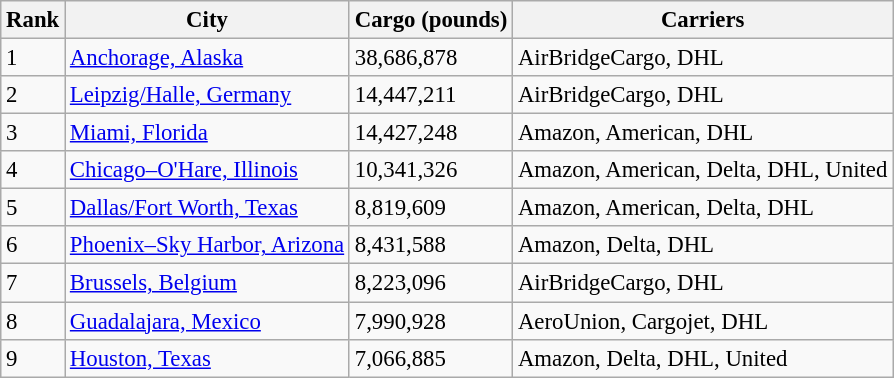<table class="wikitable sortable" style="font-size: 95%" width= align=>
<tr>
<th>Rank</th>
<th>City</th>
<th>Cargo (pounds)</th>
<th>Carriers</th>
</tr>
<tr>
<td>1</td>
<td> <a href='#'>Anchorage, Alaska</a></td>
<td>38,686,878</td>
<td>AirBridgeCargo, DHL</td>
</tr>
<tr>
<td>2</td>
<td> <a href='#'>Leipzig/Halle, Germany</a></td>
<td>14,447,211</td>
<td>AirBridgeCargo, DHL</td>
</tr>
<tr>
<td>3</td>
<td> <a href='#'>Miami, Florida</a></td>
<td>14,427,248</td>
<td>Amazon, American, DHL</td>
</tr>
<tr>
<td>4</td>
<td> <a href='#'>Chicago–O'Hare, Illinois</a></td>
<td>10,341,326</td>
<td>Amazon, American, Delta, DHL, United</td>
</tr>
<tr>
<td>5</td>
<td> <a href='#'>Dallas/Fort Worth, Texas</a></td>
<td>8,819,609</td>
<td>Amazon, American, Delta, DHL</td>
</tr>
<tr>
<td>6</td>
<td> <a href='#'>Phoenix–Sky Harbor, Arizona</a></td>
<td>8,431,588</td>
<td>Amazon, Delta, DHL</td>
</tr>
<tr>
<td>7</td>
<td> <a href='#'>Brussels, Belgium</a></td>
<td>8,223,096</td>
<td>AirBridgeCargo, DHL</td>
</tr>
<tr>
<td>8</td>
<td> <a href='#'>Guadalajara, Mexico</a></td>
<td>7,990,928</td>
<td>AeroUnion, Cargojet, DHL</td>
</tr>
<tr>
<td>9</td>
<td> <a href='#'>Houston, Texas</a></td>
<td>7,066,885</td>
<td>Amazon, Delta, DHL, United</td>
</tr>
</table>
